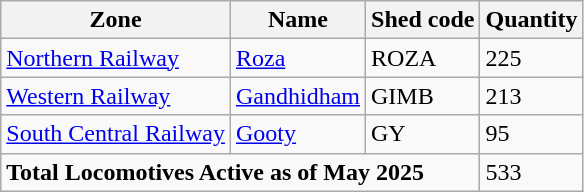<table class="wikitable">
<tr>
<th>Zone</th>
<th>Name</th>
<th>Shed code</th>
<th>Quantity</th>
</tr>
<tr>
<td><a href='#'>Northern Railway</a></td>
<td><a href='#'>Roza</a></td>
<td>ROZA</td>
<td>225</td>
</tr>
<tr>
<td><a href='#'>Western Railway</a></td>
<td><a href='#'>Gandhidham</a></td>
<td>GIMB</td>
<td>213</td>
</tr>
<tr>
<td><a href='#'>South Central Railway</a></td>
<td><a href='#'>Gooty</a></td>
<td>GY</td>
<td>95</td>
</tr>
<tr>
<td colspan="3"><strong>Total Locomotives Active as of May 2025</strong></td>
<td>533</td>
</tr>
</table>
